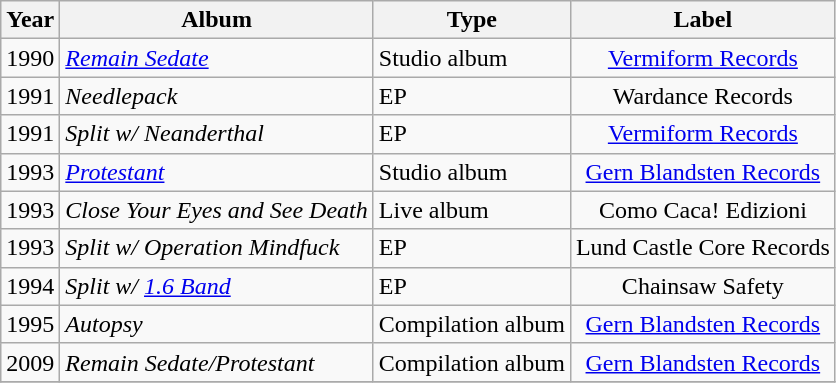<table class="wikitable">
<tr>
<th>Year</th>
<th>Album</th>
<th>Type</th>
<th>Label</th>
</tr>
<tr>
<td>1990</td>
<td><em><a href='#'>Remain Sedate</a></em></td>
<td>Studio album</td>
<td style="text-align:center;"><a href='#'>Vermiform Records</a></td>
</tr>
<tr>
<td>1991</td>
<td><em>Needlepack</em></td>
<td>EP</td>
<td style="text-align:center;">Wardance Records</td>
</tr>
<tr>
<td>1991</td>
<td><em>Split w/ Neanderthal</em></td>
<td>EP</td>
<td style="text-align:center;"><a href='#'>Vermiform Records</a></td>
</tr>
<tr>
<td>1993</td>
<td><em><a href='#'>Protestant</a></em></td>
<td>Studio album</td>
<td style="text-align:center;"><a href='#'>Gern Blandsten Records</a></td>
</tr>
<tr>
<td>1993</td>
<td><em>Close Your Eyes and See Death</em></td>
<td>Live album</td>
<td style="text-align:center;">Como Caca! Edizioni</td>
</tr>
<tr>
<td>1993</td>
<td><em>Split w/ Operation Mindfuck</em></td>
<td>EP</td>
<td style="text-align:center;">Lund Castle Core Records</td>
</tr>
<tr>
<td>1994</td>
<td><em>Split w/ <a href='#'>1.6 Band</a></em></td>
<td>EP</td>
<td style="text-align:center;">Chainsaw Safety</td>
</tr>
<tr>
<td>1995</td>
<td><em>Autopsy</em></td>
<td>Compilation album</td>
<td style="text-align:center;"><a href='#'>Gern Blandsten Records</a></td>
</tr>
<tr>
<td>2009</td>
<td><em>Remain Sedate/Protestant</em></td>
<td>Compilation album</td>
<td style="text-align:center;"><a href='#'>Gern Blandsten Records</a></td>
</tr>
<tr>
</tr>
</table>
